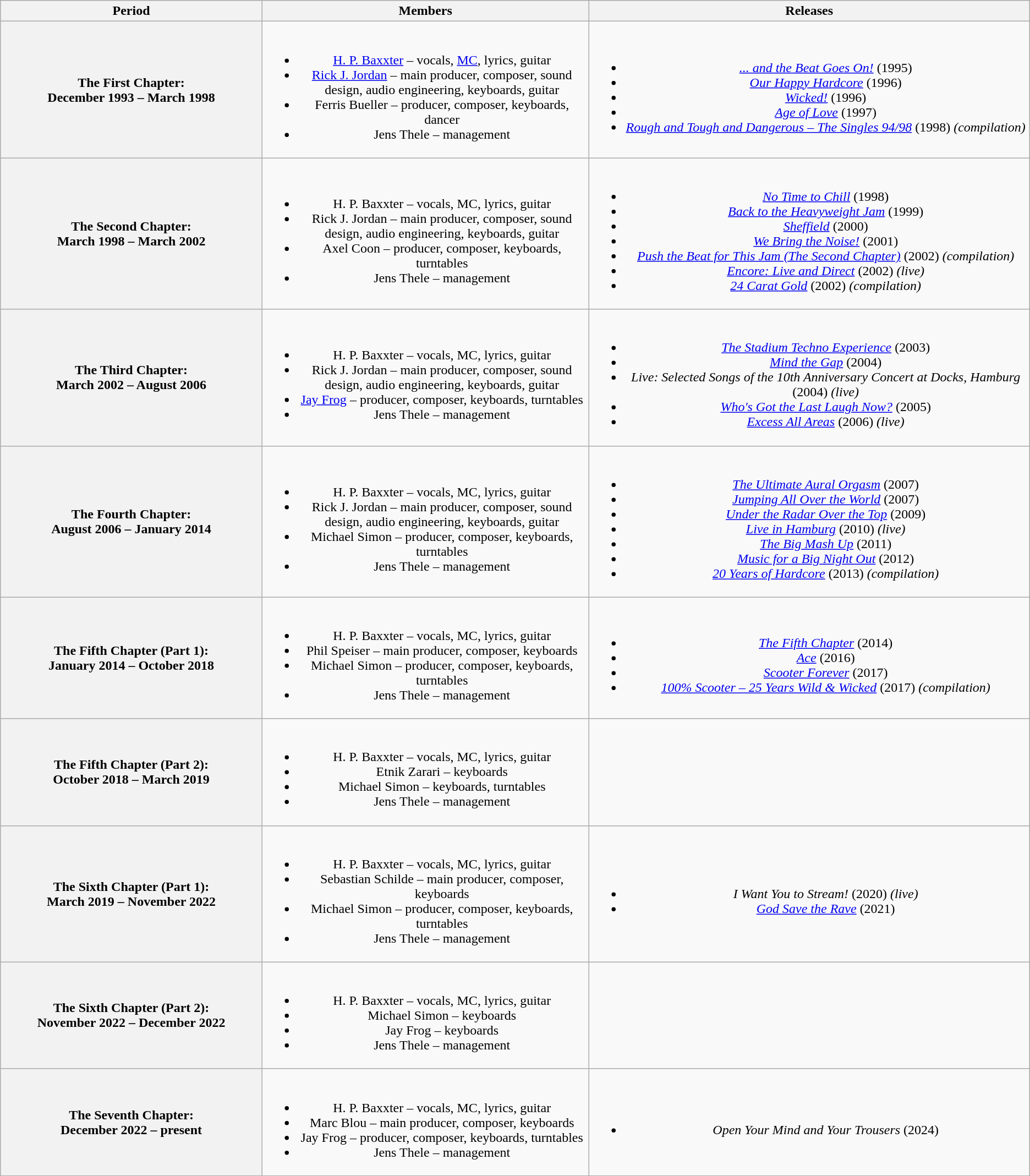<table class="wikitable plainrowheaders" style="text-align:center;">
<tr>
<th scope="col" style="width:20em;">Period</th>
<th scope="col" style="width:25em;">Members</th>
<th scope="col" style="width:34em;">Releases</th>
</tr>
<tr>
<th scope="col">The First Chapter:<br>December 1993 – March 1998</th>
<td><br><ul><li><a href='#'>H. P. Baxxter</a> – vocals, <a href='#'>MC</a>, lyrics, guitar</li><li><a href='#'>Rick J. Jordan</a> – main producer, composer, sound design, audio engineering, keyboards, guitar</li><li>Ferris Bueller – producer, composer, keyboards, dancer</li><li>Jens Thele – management</li></ul></td>
<td><br><ul><li><em><a href='#'>... and the Beat Goes On!</a></em> (1995)</li><li><em><a href='#'>Our Happy Hardcore</a></em> (1996)</li><li><em><a href='#'>Wicked!</a></em> (1996)</li><li><em><a href='#'>Age of Love</a></em> (1997)</li><li><em><a href='#'>Rough and Tough and Dangerous – The Singles 94/98</a></em> (1998) <em>(compilation)</em></li></ul></td>
</tr>
<tr>
<th scope="col">The Second Chapter:<br>March 1998 – March 2002</th>
<td><br><ul><li>H. P. Baxxter – vocals, MC, lyrics, guitar</li><li>Rick J. Jordan – main producer, composer, sound design, audio engineering, keyboards, guitar</li><li>Axel Coon – producer, composer, keyboards, turntables</li><li>Jens Thele – management</li></ul></td>
<td><br><ul><li><em><a href='#'>No Time to Chill</a></em> (1998)</li><li><em><a href='#'>Back to the Heavyweight Jam</a></em> (1999)</li><li><em><a href='#'>Sheffield</a></em> (2000)</li><li><em><a href='#'>We Bring the Noise!</a></em> (2001)</li><li><em><a href='#'>Push the Beat for This Jam (The Second Chapter)</a></em> (2002) <em>(compilation)</em></li><li><em><a href='#'>Encore: Live and Direct</a></em> (2002) <em>(live)</em></li><li><em><a href='#'>24 Carat Gold</a></em> (2002) <em>(compilation)</em></li></ul></td>
</tr>
<tr>
<th scope="col">The Third Chapter:<br>March 2002 – August 2006</th>
<td><br><ul><li>H. P. Baxxter – vocals, MC, lyrics, guitar</li><li>Rick J. Jordan – main producer, composer, sound design, audio engineering, keyboards, guitar</li><li><a href='#'>Jay Frog</a> – producer, composer, keyboards, turntables</li><li>Jens Thele – management</li></ul></td>
<td><br><ul><li><em><a href='#'>The Stadium Techno Experience</a></em> (2003)</li><li><em><a href='#'>Mind the Gap</a></em> (2004)</li><li><em>Live: Selected Songs of the 10th Anniversary Concert at Docks, Hamburg</em> (2004) <em>(live)</em></li><li><em><a href='#'>Who's Got the Last Laugh Now?</a></em> (2005)</li><li><em><a href='#'>Excess All Areas</a></em> (2006) <em>(live)</em></li></ul></td>
</tr>
<tr>
<th scope="col">The Fourth Chapter:<br>August 2006 – January 2014</th>
<td><br><ul><li>H. P. Baxxter – vocals, MC, lyrics, guitar</li><li>Rick J. Jordan – main producer, composer, sound design, audio engineering, keyboards, guitar</li><li>Michael Simon – producer, composer, keyboards, turntables</li><li>Jens Thele – management</li></ul></td>
<td><br><ul><li><em><a href='#'>The Ultimate Aural Orgasm</a></em> (2007)</li><li><em><a href='#'>Jumping All Over the World</a></em> (2007)</li><li><em><a href='#'>Under the Radar Over the Top</a></em> (2009)</li><li><em><a href='#'>Live in Hamburg</a></em> (2010) <em>(live)</em></li><li><em><a href='#'>The Big Mash Up</a></em> (2011)</li><li><em><a href='#'>Music for a Big Night Out</a></em> (2012)</li><li><em><a href='#'>20 Years of Hardcore</a></em> (2013) <em>(compilation)</em></li></ul></td>
</tr>
<tr>
<th scope="col">The Fifth Chapter (Part 1):<br>January 2014 – October 2018</th>
<td><br><ul><li>H. P. Baxxter – vocals, MC, lyrics, guitar</li><li>Phil Speiser – main producer, composer, keyboards</li><li>Michael Simon – producer, composer, keyboards, turntables</li><li>Jens Thele – management</li></ul></td>
<td><br><ul><li><em><a href='#'>The Fifth Chapter</a></em> (2014)</li><li><em><a href='#'>Ace</a></em> (2016)</li><li><em><a href='#'>Scooter Forever</a></em> (2017)</li><li><em><a href='#'>100% Scooter – 25 Years Wild & Wicked</a></em> (2017) <em>(compilation)</em></li></ul></td>
</tr>
<tr>
<th scope="col">The Fifth Chapter (Part 2):<br>October 2018 – March 2019</th>
<td><br><ul><li>H. P. Baxxter – vocals, MC, lyrics, guitar</li><li>Etnik Zarari – keyboards</li><li>Michael Simon – keyboards, turntables</li><li>Jens Thele – management</li></ul></td>
<td></td>
</tr>
<tr>
<th scope="col">The Sixth Chapter (Part 1):<br>March 2019 – November 2022</th>
<td><br><ul><li>H. P. Baxxter – vocals, MC, lyrics, guitar</li><li>Sebastian Schilde – main producer, composer, keyboards</li><li>Michael Simon – producer, composer, keyboards, turntables</li><li>Jens Thele – management</li></ul></td>
<td><br><ul><li><em>I Want You to Stream!</em> (2020) <em>(live)</em></li><li><em><a href='#'>God Save the Rave</a></em> (2021)</li></ul></td>
</tr>
<tr>
<th scope="col">The Sixth Chapter (Part 2):<br>November 2022 – December 2022</th>
<td><br><ul><li>H. P. Baxxter – vocals, MC, lyrics, guitar</li><li>Michael Simon – keyboards</li><li>Jay Frog – keyboards</li><li>Jens Thele – management</li></ul></td>
<td></td>
</tr>
<tr>
<th scope="col">The Seventh Chapter:<br>December 2022 – present</th>
<td><br><ul><li>H. P. Baxxter – vocals, MC, lyrics, guitar</li><li>Marc Blou – main producer, composer, keyboards</li><li>Jay Frog – producer, composer, keyboards, turntables</li><li>Jens Thele – management</li></ul></td>
<td><br><ul><li><em>Open Your Mind and Your Trousers</em> (2024)</li></ul></td>
</tr>
</table>
